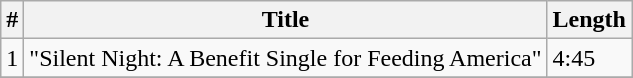<table class="wikitable">
<tr>
<th>#</th>
<th>Title</th>
<th>Length</th>
</tr>
<tr>
<td>1</td>
<td>"Silent Night: A Benefit Single for Feeding America"</td>
<td>4:45</td>
</tr>
<tr>
</tr>
</table>
